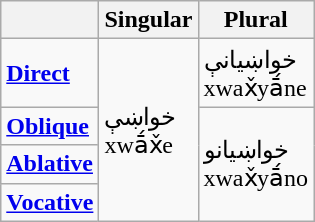<table class="wikitable">
<tr>
<th></th>
<th>Singular</th>
<th>Plural</th>
</tr>
<tr>
<td><strong><a href='#'>Direct</a></strong></td>
<td rowspan="4">خواښې<br>xwā́x̌e</td>
<td>خواښیانې<br>xwax̌yā́ne</td>
</tr>
<tr>
<td><strong><a href='#'>Oblique</a></strong></td>
<td rowspan="3">خواښیانو<br>xwax̌yā́no</td>
</tr>
<tr>
<td><strong><a href='#'>Ablative</a></strong></td>
</tr>
<tr>
<td><strong><a href='#'>Vocative</a></strong></td>
</tr>
</table>
